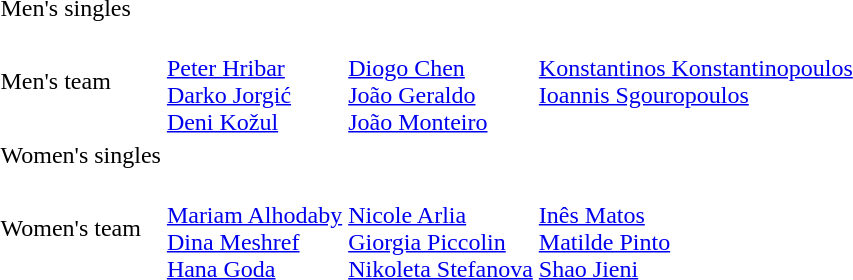<table>
<tr>
<td>Men's singles<br></td>
<td></td>
<td></td>
<td></td>
</tr>
<tr>
<td>Men's team<br></td>
<td valign=top><br><a href='#'>Peter Hribar</a><br><a href='#'>Darko Jorgić</a><br><a href='#'>Deni Kožul</a></td>
<td valign=top><br><a href='#'>Diogo Chen</a><br><a href='#'>João Geraldo</a><br><a href='#'>João Monteiro</a></td>
<td valign=top><br><a href='#'>Konstantinos Konstantinopoulos</a><br><a href='#'>Ioannis Sgouropoulos</a></td>
</tr>
<tr>
<td>Women's singles<br></td>
<td></td>
<td></td>
<td></td>
</tr>
<tr>
<td>Women's team<br></td>
<td><br><a href='#'>Mariam Alhodaby</a><br><a href='#'>Dina Meshref</a><br><a href='#'>Hana Goda</a></td>
<td><br><a href='#'>Nicole Arlia</a><br><a href='#'>Giorgia Piccolin</a><br><a href='#'>Nikoleta Stefanova</a></td>
<td><br><a href='#'>Inês Matos</a><br><a href='#'>Matilde Pinto</a><br><a href='#'>Shao Jieni</a></td>
</tr>
</table>
